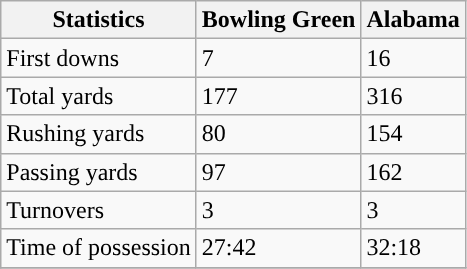<table class="wikitable" style="float: left;">
<tr>
<th>Statistics</th>
<th style=>Bowling Green</th>
<th>Alabama</th>
</tr>
<tr>
<td>First downs</td>
<td>7</td>
<td>16</td>
</tr>
<tr>
<td>Total yards</td>
<td>177</td>
<td>316</td>
</tr>
<tr>
<td>Rushing yards</td>
<td>80</td>
<td>154</td>
</tr>
<tr>
<td>Passing yards</td>
<td>97</td>
<td>162</td>
</tr>
<tr>
<td>Turnovers</td>
<td>3</td>
<td>3</td>
</tr>
<tr>
<td>Time of possession</td>
<td>27:42</td>
<td>32:18</td>
</tr>
<tr>
</tr>
</table>
